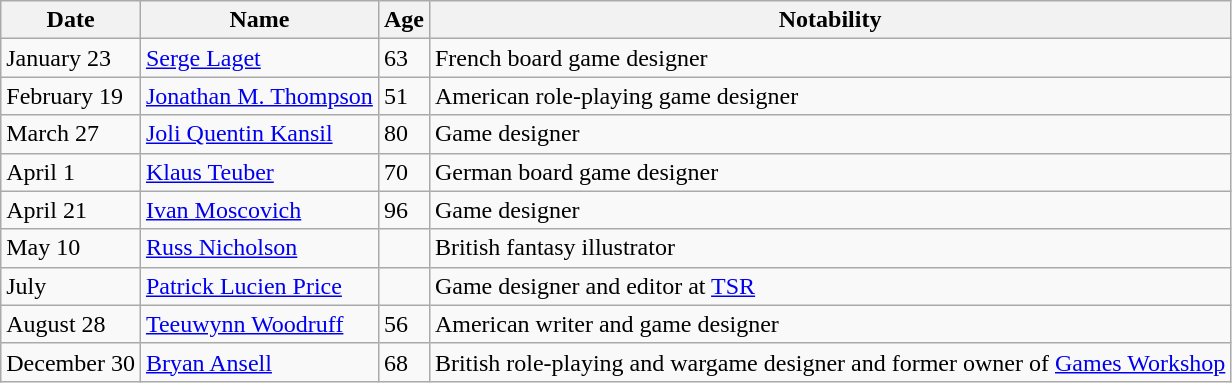<table class="wikitable">
<tr>
<th>Date</th>
<th>Name</th>
<th>Age</th>
<th>Notability</th>
</tr>
<tr>
<td>January 23</td>
<td><a href='#'>Serge Laget</a></td>
<td>63</td>
<td>French board game designer</td>
</tr>
<tr>
<td>February 19</td>
<td><a href='#'>Jonathan M. Thompson</a></td>
<td>51</td>
<td>American role-playing game designer</td>
</tr>
<tr>
<td>March 27</td>
<td><a href='#'>Joli Quentin Kansil</a></td>
<td>80</td>
<td>Game designer</td>
</tr>
<tr>
<td>April 1</td>
<td><a href='#'>Klaus Teuber</a></td>
<td>70</td>
<td>German board game designer</td>
</tr>
<tr>
<td>April 21</td>
<td><a href='#'>Ivan Moscovich</a></td>
<td>96</td>
<td>Game designer</td>
</tr>
<tr>
<td>May 10</td>
<td><a href='#'>Russ Nicholson</a></td>
<td></td>
<td>British fantasy illustrator</td>
</tr>
<tr>
<td>July</td>
<td><a href='#'>Patrick Lucien Price</a></td>
<td></td>
<td>Game designer and editor at <a href='#'>TSR</a></td>
</tr>
<tr>
<td>August 28</td>
<td><a href='#'>Teeuwynn Woodruff</a></td>
<td>56</td>
<td>American writer and game designer</td>
</tr>
<tr>
<td>December 30</td>
<td><a href='#'>Bryan Ansell</a></td>
<td>68</td>
<td>British role-playing and wargame designer and former owner of <a href='#'>Games Workshop</a></td>
</tr>
</table>
